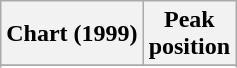<table class="wikitable sortable plainrowheaders" style="text-align:center">
<tr>
<th scope="col">Chart (1999)</th>
<th scope="col">Peak<br>position</th>
</tr>
<tr>
</tr>
<tr>
</tr>
</table>
